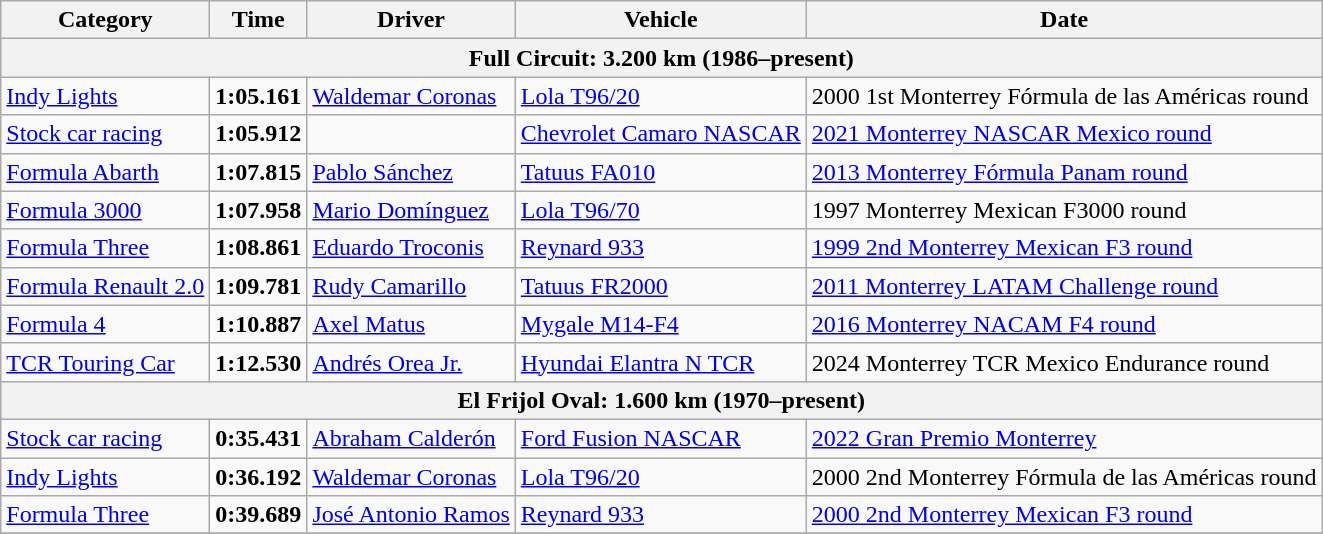<table class="wikitable">
<tr>
<th>Category</th>
<th>Time</th>
<th>Driver</th>
<th>Vehicle</th>
<th>Date</th>
</tr>
<tr>
<th colspan=5>Full Circuit: 3.200 km (1986–present)</th>
</tr>
<tr>
<td><a href='#'>Indy Lights</a></td>
<td><strong>1:05.161</strong></td>
<td><a href='#'>Waldemar Coronas</a></td>
<td><a href='#'>Lola T96/20</a></td>
<td>2000 1st Monterrey Fórmula de las Américas round</td>
</tr>
<tr>
<td><a href='#'>Stock car racing</a></td>
<td><strong>1:05.912</strong></td>
<td></td>
<td><a href='#'>Chevrolet Camaro NASCAR</a></td>
<td><a href='#'>2021 Monterrey NASCAR Mexico round</a></td>
</tr>
<tr>
<td><a href='#'>Formula Abarth</a></td>
<td><strong>1:07.815</strong></td>
<td><a href='#'>Pablo Sánchez</a></td>
<td><a href='#'>Tatuus FA010</a></td>
<td><a href='#'>2013 Monterrey Fórmula Panam round</a></td>
</tr>
<tr>
<td><a href='#'>Formula 3000</a></td>
<td><strong>1:07.958</strong></td>
<td><a href='#'>Mario Domínguez</a></td>
<td><a href='#'>Lola T96/70</a></td>
<td>1997 Monterrey Mexican F3000 round</td>
</tr>
<tr>
<td><a href='#'>Formula Three</a></td>
<td><strong>1:08.861</strong></td>
<td><a href='#'>Eduardo Troconis</a></td>
<td><a href='#'>Reynard 933</a></td>
<td><a href='#'>1999 2nd Monterrey Mexican F3 round</a></td>
</tr>
<tr>
<td><a href='#'>Formula Renault 2.0</a></td>
<td><strong>1:09.781</strong></td>
<td><a href='#'>Rudy Camarillo</a></td>
<td><a href='#'>Tatuus FR2000</a></td>
<td><a href='#'>2011 Monterrey LATAM Challenge round</a></td>
</tr>
<tr>
<td><a href='#'>Formula 4</a></td>
<td><strong>1:10.887</strong></td>
<td><a href='#'>Axel Matus</a></td>
<td><a href='#'>Mygale M14-F4</a></td>
<td><a href='#'>2016 Monterrey NACAM F4 round</a></td>
</tr>
<tr>
<td><a href='#'>TCR Touring Car</a></td>
<td><strong>1:12.530</strong></td>
<td><a href='#'>Andrés Orea Jr.</a></td>
<td><a href='#'>Hyundai Elantra N TCR</a></td>
<td>2024 Monterrey TCR Mexico Endurance round</td>
</tr>
<tr>
<th colspan=5>El Frijol Oval: 1.600 km (1970–present)</th>
</tr>
<tr>
<td><a href='#'>Stock car racing</a></td>
<td><strong>0:35.431</strong></td>
<td><a href='#'>Abraham Calderón</a></td>
<td><a href='#'>Ford Fusion NASCAR</a></td>
<td><a href='#'>2022 Gran Premio Monterrey</a></td>
</tr>
<tr>
<td><a href='#'>Indy Lights</a></td>
<td><strong>0:36.192</strong></td>
<td><a href='#'>Waldemar Coronas</a></td>
<td><a href='#'>Lola T96/20</a></td>
<td>2000 2nd Monterrey Fórmula de las Américas round</td>
</tr>
<tr>
<td><a href='#'>Formula Three</a></td>
<td><strong>0:39.689</strong></td>
<td><a href='#'>José Antonio Ramos</a></td>
<td><a href='#'>Reynard 933</a></td>
<td><a href='#'>2000 2nd Monterrey Mexican F3 round</a></td>
</tr>
<tr>
</tr>
</table>
